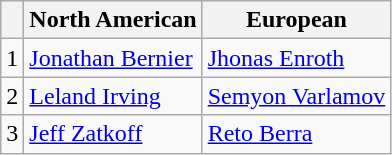<table class="wikitable">
<tr>
<th></th>
<th>North American</th>
<th>European</th>
</tr>
<tr>
<td>1</td>
<td> <a href='#'>Jonathan Bernier</a></td>
<td> <a href='#'>Jhonas Enroth</a></td>
</tr>
<tr>
<td>2</td>
<td> <a href='#'>Leland Irving</a></td>
<td> <a href='#'>Semyon Varlamov</a></td>
</tr>
<tr>
<td>3</td>
<td> <a href='#'>Jeff Zatkoff</a></td>
<td> <a href='#'>Reto Berra</a></td>
</tr>
</table>
